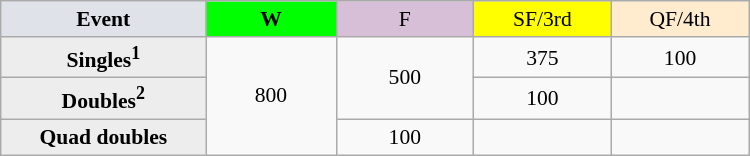<table class=wikitable style=font-size:90%;text-align:center>
<tr>
<td style="width:130px; background:#dfe2e9;"><strong>Event</strong></td>
<td style="width:80px; background:lime;"><strong>W</strong></td>
<td style="width:85px; background:thistle;">F</td>
<td style="width:85px; background:#ff0;">SF/3rd</td>
<td style="width:85px; background:#ffebcd;">QF/4th</td>
</tr>
<tr>
<th style="background:#ededed;">Singles<sup>1</sup></th>
<td rowspan=3>800</td>
<td rowspan=2>500</td>
<td>375</td>
<td>100</td>
</tr>
<tr>
<th style="background:#ededed;">Doubles<sup>2</sup></th>
<td>100</td>
<td></td>
</tr>
<tr>
<th style="background:#ededed;">Quad doubles</th>
<td>100</td>
<td></td>
<td></td>
</tr>
</table>
